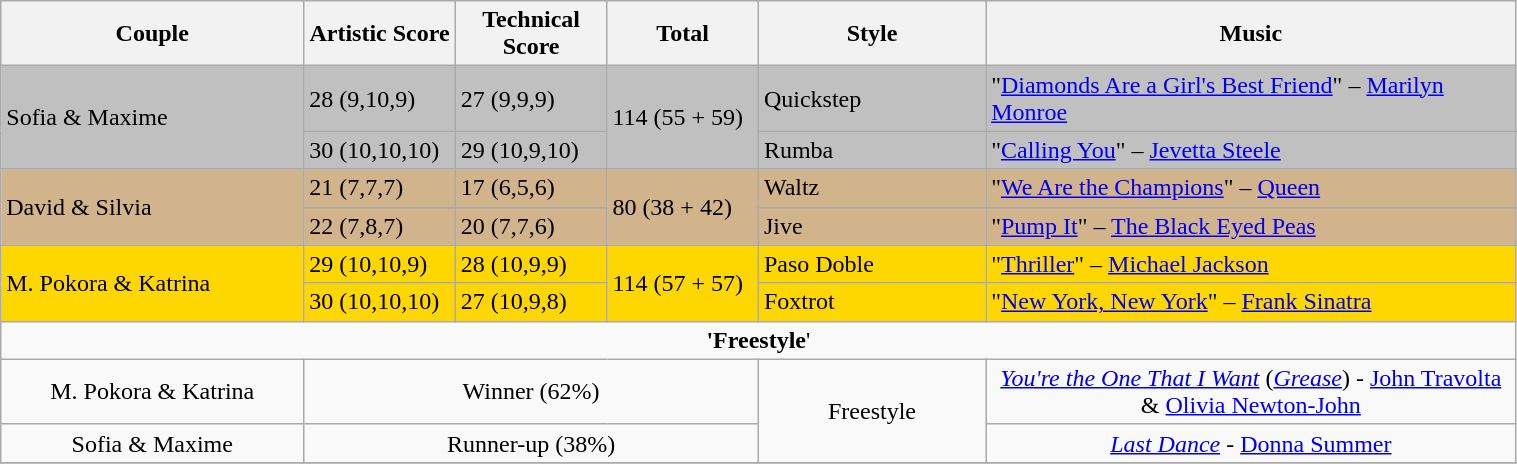<table class="wikitable" style="width:80%;">
<tr>
<th style="width:20%;">Couple</th>
<th style="width:10%;">Artistic Score</th>
<th style="width:10%;">Technical Score</th>
<th style="width:10%;">Total</th>
<th style="width:15%;">Style</th>
<th style="width:60%;">Music</th>
</tr>
<tr style="background-color:silver;">
<td rowspan=2>Sofia & Maxime</td>
<td>28 (9,10,9)</td>
<td>27 (9,9,9)</td>
<td rowspan=2>114 (55 + 59)</td>
<td>Quickstep</td>
<td>"<a href='#'>Diamonds Are a Girl's Best Friend</a>" – <a href='#'>Marilyn Monroe</a></td>
</tr>
<tr style="background-color:silver;">
<td>30 (10,10,10)</td>
<td>29 (10,9,10)</td>
<td>Rumba</td>
<td>"<a href='#'>Calling You</a>" – <a href='#'>Jevetta Steele</a></td>
</tr>
<tr style="background-color:tan;">
<td rowspan=2>David & Silvia</td>
<td>21 (7,7,7)</td>
<td>17 (6,5,6)</td>
<td rowspan=2>80 (38 + 42)</td>
<td>Waltz</td>
<td>"<a href='#'>We Are the Champions</a>" – <a href='#'>Queen</a></td>
</tr>
<tr style="background-color:tan;">
<td>22 (7,8,7)</td>
<td>20 (7,7,6)</td>
<td>Jive</td>
<td>"<a href='#'>Pump It</a>" – <a href='#'>The Black Eyed Peas</a></td>
</tr>
<tr style="background-color:gold;">
<td rowspan=2>M. Pokora & Katrina</td>
<td>29 (10,10,9)</td>
<td>28 (10,9,9)</td>
<td rowspan=2>114 (57 + 57)</td>
<td>Paso Doble</td>
<td>"<a href='#'>Thriller</a>" – <a href='#'>Michael Jackson</a></td>
</tr>
<tr style="background-color:gold;">
<td>30 (10,10,10)</td>
<td>27 (10,9,8)</td>
<td>Foxtrot</td>
<td>"<a href='#'>New York, New York</a>" – <a href='#'>Frank Sinatra</a></td>
</tr>
<tr>
<td colspan=8 style="text-align:center;"><strong>'Freestyle</strong>'</td>
</tr>
<tr style="text-align:center;">
<td>M. Pokora & Katrina</td>
<td colspan=3>Winner  (62%)</td>
<td rowspan=2>Freestyle</td>
<td><em><a href='#'>You're the One That I Want</a></em> (<em><a href='#'>Grease</a></em>) - <a href='#'>John Travolta</a> & <a href='#'>Olivia Newton-John</a></td>
</tr>
<tr style="text-align:center;">
<td>Sofia & Maxime</td>
<td colspan=3>Runner-up (38%)</td>
<td><em><a href='#'>Last Dance</a></em> - <a href='#'>Donna Summer</a></td>
</tr>
<tr>
</tr>
</table>
